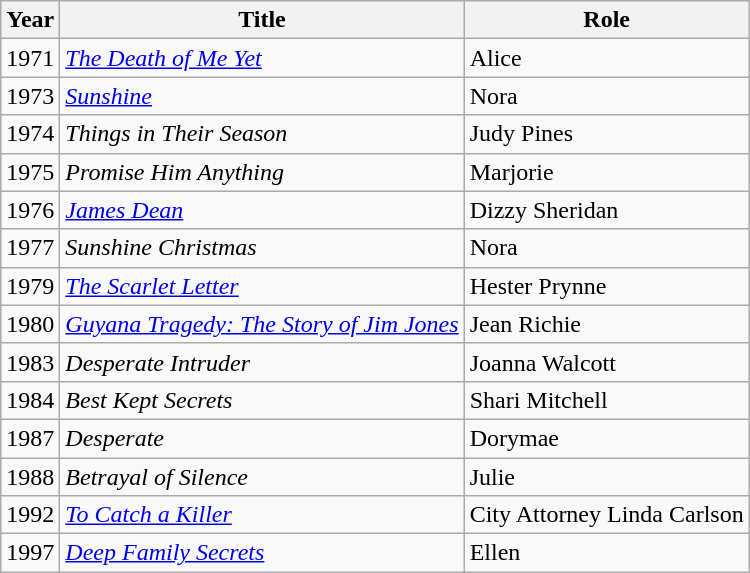<table class="wikitable sortable">
<tr>
<th>Year</th>
<th>Title</th>
<th>Role</th>
</tr>
<tr>
<td>1971</td>
<td><em><a href='#'>The Death of Me Yet</a></em></td>
<td>Alice</td>
</tr>
<tr>
<td>1973</td>
<td><em><a href='#'>Sunshine</a></em></td>
<td>Nora</td>
</tr>
<tr>
<td>1974</td>
<td><em>Things in Their Season</em></td>
<td>Judy Pines</td>
</tr>
<tr>
<td>1975</td>
<td><em>Promise Him Anything</em></td>
<td>Marjorie</td>
</tr>
<tr>
<td>1976</td>
<td><em><a href='#'>James Dean</a></em></td>
<td>Dizzy Sheridan</td>
</tr>
<tr>
<td>1977</td>
<td><em>Sunshine Christmas</em></td>
<td>Nora</td>
</tr>
<tr>
<td>1979</td>
<td><em><a href='#'>The Scarlet Letter</a></em></td>
<td>Hester Prynne</td>
</tr>
<tr>
<td>1980</td>
<td><em><a href='#'>Guyana Tragedy: The Story of Jim Jones</a></em></td>
<td>Jean Richie</td>
</tr>
<tr>
<td>1983</td>
<td><em>Desperate Intruder</em></td>
<td>Joanna Walcott</td>
</tr>
<tr>
<td>1984</td>
<td><em>Best Kept Secrets</em></td>
<td>Shari Mitchell</td>
</tr>
<tr>
<td>1987</td>
<td><em>Desperate</em></td>
<td>Dorymae</td>
</tr>
<tr>
<td>1988</td>
<td><em>Betrayal of Silence</em></td>
<td>Julie</td>
</tr>
<tr>
<td>1992</td>
<td><em><a href='#'>To Catch a Killer</a></em></td>
<td>City Attorney Linda Carlson</td>
</tr>
<tr>
<td>1997</td>
<td><em><a href='#'>Deep Family Secrets</a></em></td>
<td>Ellen</td>
</tr>
</table>
